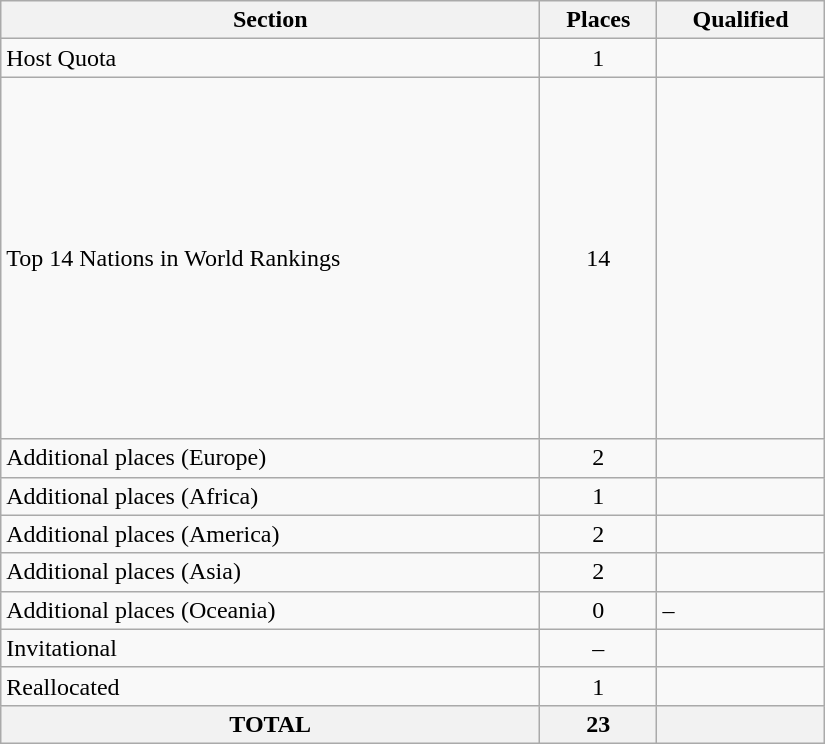<table class="wikitable" width=550>
<tr>
<th>Section</th>
<th>Places</th>
<th>Qualified</th>
</tr>
<tr>
<td>Host Quota</td>
<td align="center">1</td>
<td></td>
</tr>
<tr>
<td>Top 14 Nations in World Rankings</td>
<td align="center">14</td>
<td><br><br><br><br><br><br><br><br><br><br><br><br><br></td>
</tr>
<tr>
<td>Additional places (Europe)</td>
<td align="center">2</td>
<td><br></td>
</tr>
<tr>
<td>Additional places (Africa)</td>
<td align="center">1</td>
<td></td>
</tr>
<tr>
<td>Additional places (America)</td>
<td align="center">2</td>
<td><br></td>
</tr>
<tr>
<td>Additional places (Asia)</td>
<td align="center">2</td>
<td><br></td>
</tr>
<tr>
<td>Additional places (Oceania)</td>
<td align="center">0</td>
<td>–</td>
</tr>
<tr>
<td>Invitational</td>
<td align="center">–</td>
<td></td>
</tr>
<tr>
<td>Reallocated</td>
<td align="center">1</td>
<td></td>
</tr>
<tr>
<th>TOTAL</th>
<th>23</th>
<th></th>
</tr>
</table>
